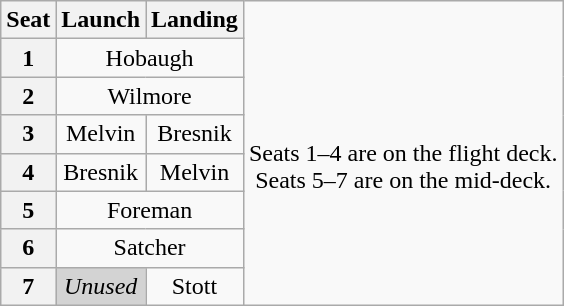<table class="wikitable" style="text-align:center">
<tr>
<th>Seat</th>
<th>Launch</th>
<th>Landing</th>
<td rowspan=8><br>Seats 1–4 are on the flight deck.<br>Seats 5–7 are on the mid-deck.</td>
</tr>
<tr>
<th>1</th>
<td colspan=2>Hobaugh</td>
</tr>
<tr>
<th>2</th>
<td colspan=2>Wilmore</td>
</tr>
<tr>
<th>3</th>
<td>Melvin</td>
<td>Bresnik</td>
</tr>
<tr>
<th>4</th>
<td>Bresnik</td>
<td>Melvin</td>
</tr>
<tr>
<th>5</th>
<td colspan=2>Foreman</td>
</tr>
<tr>
<th>6</th>
<td colspan=2>Satcher</td>
</tr>
<tr>
<th>7</th>
<td style="background-color:lightgray"><em>Unused</em></td>
<td>Stott</td>
</tr>
</table>
